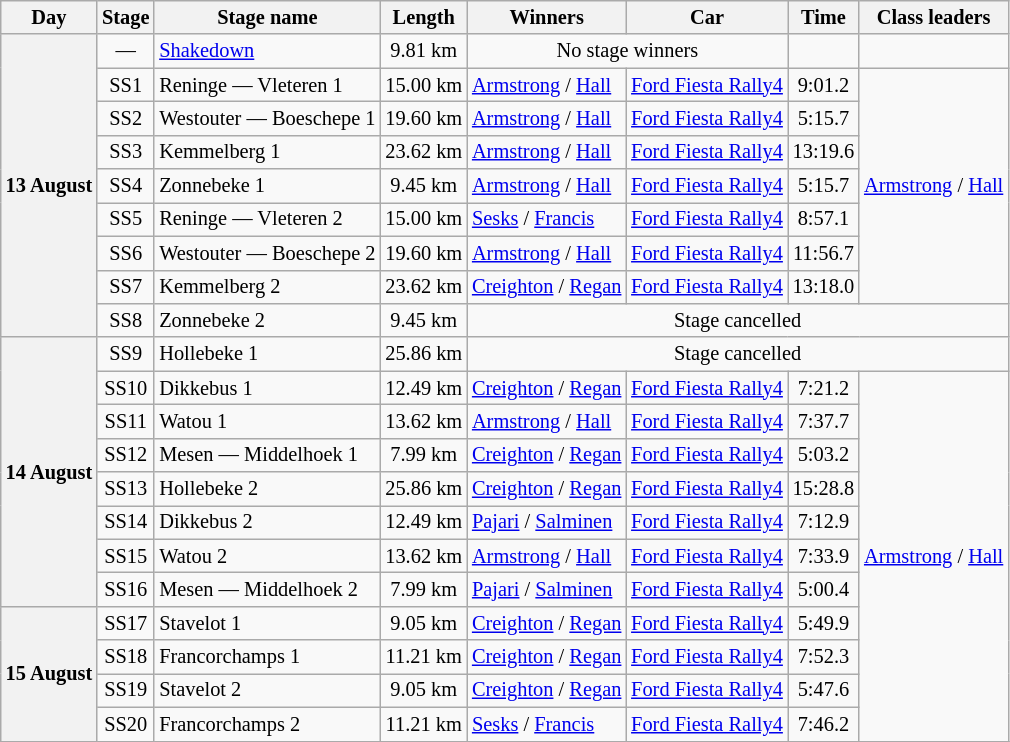<table class="wikitable" style="font-size: 85%;">
<tr>
<th>Day</th>
<th>Stage</th>
<th>Stage name</th>
<th>Length</th>
<th>Winners</th>
<th>Car</th>
<th>Time</th>
<th>Class leaders</th>
</tr>
<tr>
<th rowspan="9">13 August</th>
<td align="center">—</td>
<td><a href='#'>Shakedown</a></td>
<td align="center">9.81 km</td>
<td colspan="2" align="center">No stage winners</td>
<td></td>
<td></td>
</tr>
<tr>
<td align="center">SS1</td>
<td>Reninge — Vleteren 1</td>
<td align="center">15.00 km</td>
<td><a href='#'>Armstrong</a> / <a href='#'>Hall</a></td>
<td><a href='#'>Ford Fiesta Rally4</a></td>
<td align="center">9:01.2</td>
<td rowspan="7"><a href='#'>Armstrong</a> / <a href='#'>Hall</a></td>
</tr>
<tr>
<td align="center">SS2</td>
<td>Westouter — Boeschepe 1</td>
<td align="center">19.60 km</td>
<td><a href='#'>Armstrong</a> / <a href='#'>Hall</a></td>
<td><a href='#'>Ford Fiesta Rally4</a></td>
<td align="center">5:15.7</td>
</tr>
<tr>
<td align="center">SS3</td>
<td>Kemmelberg 1</td>
<td align="center">23.62 km</td>
<td><a href='#'>Armstrong</a> / <a href='#'>Hall</a></td>
<td><a href='#'>Ford Fiesta Rally4</a></td>
<td align="center">13:19.6</td>
</tr>
<tr>
<td align="center">SS4</td>
<td>Zonnebeke 1</td>
<td align="center">9.45 km</td>
<td><a href='#'>Armstrong</a> / <a href='#'>Hall</a></td>
<td><a href='#'>Ford Fiesta Rally4</a></td>
<td align="center">5:15.7</td>
</tr>
<tr>
<td align="center">SS5</td>
<td>Reninge — Vleteren 2</td>
<td align="center">15.00 km</td>
<td><a href='#'>Sesks</a> / <a href='#'>Francis</a></td>
<td><a href='#'>Ford Fiesta Rally4</a></td>
<td align="center">8:57.1</td>
</tr>
<tr>
<td align="center">SS6</td>
<td>Westouter — Boeschepe 2</td>
<td align="center">19.60 km</td>
<td><a href='#'>Armstrong</a> / <a href='#'>Hall</a></td>
<td><a href='#'>Ford Fiesta Rally4</a></td>
<td align="center">11:56.7</td>
</tr>
<tr>
<td align="center">SS7</td>
<td>Kemmelberg 2</td>
<td align="center">23.62 km</td>
<td><a href='#'>Creighton</a> / <a href='#'>Regan</a></td>
<td><a href='#'>Ford Fiesta Rally4</a></td>
<td align="center">13:18.0</td>
</tr>
<tr>
<td align="center">SS8</td>
<td>Zonnebeke 2</td>
<td align="center">9.45 km</td>
<td colspan="4" align="center">Stage cancelled</td>
</tr>
<tr>
<th rowspan="8">14 August</th>
<td align="center">SS9</td>
<td>Hollebeke 1</td>
<td align="center">25.86 km</td>
<td colspan="4" align="center">Stage cancelled</td>
</tr>
<tr>
<td align="center">SS10</td>
<td>Dikkebus 1</td>
<td align="center">12.49 km</td>
<td><a href='#'>Creighton</a> / <a href='#'>Regan</a></td>
<td><a href='#'>Ford Fiesta Rally4</a></td>
<td align="center">7:21.2</td>
<td rowspan="11"><a href='#'>Armstrong</a> / <a href='#'>Hall</a></td>
</tr>
<tr>
<td align="center">SS11</td>
<td>Watou 1</td>
<td align="center">13.62 km</td>
<td><a href='#'>Armstrong</a> / <a href='#'>Hall</a></td>
<td><a href='#'>Ford Fiesta Rally4</a></td>
<td align="center">7:37.7</td>
</tr>
<tr>
<td align="center">SS12</td>
<td>Mesen — Middelhoek 1</td>
<td align="center">7.99 km</td>
<td><a href='#'>Creighton</a> / <a href='#'>Regan</a></td>
<td><a href='#'>Ford Fiesta Rally4</a></td>
<td align="center">5:03.2</td>
</tr>
<tr>
<td align="center">SS13</td>
<td>Hollebeke 2</td>
<td align="center">25.86 km</td>
<td><a href='#'>Creighton</a> / <a href='#'>Regan</a></td>
<td><a href='#'>Ford Fiesta Rally4</a></td>
<td align="center">15:28.8</td>
</tr>
<tr>
<td align="center">SS14</td>
<td>Dikkebus 2</td>
<td align="center">12.49 km</td>
<td><a href='#'>Pajari</a> / <a href='#'>Salminen</a></td>
<td><a href='#'>Ford Fiesta Rally4</a></td>
<td align="center">7:12.9</td>
</tr>
<tr>
<td align="center">SS15</td>
<td>Watou 2</td>
<td align="center">13.62 km</td>
<td><a href='#'>Armstrong</a> / <a href='#'>Hall</a></td>
<td><a href='#'>Ford Fiesta Rally4</a></td>
<td align="center">7:33.9</td>
</tr>
<tr>
<td align="center">SS16</td>
<td>Mesen — Middelhoek 2</td>
<td align="center">7.99 km</td>
<td><a href='#'>Pajari</a> / <a href='#'>Salminen</a></td>
<td><a href='#'>Ford Fiesta Rally4</a></td>
<td align="center">5:00.4</td>
</tr>
<tr>
<th rowspan="4">15 August</th>
<td align="center">SS17</td>
<td>Stavelot 1</td>
<td align="center">9.05 km</td>
<td><a href='#'>Creighton</a> / <a href='#'>Regan</a></td>
<td><a href='#'>Ford Fiesta Rally4</a></td>
<td align="center">5:49.9</td>
</tr>
<tr>
<td align="center">SS18</td>
<td>Francorchamps 1</td>
<td align="center">11.21 km</td>
<td><a href='#'>Creighton</a> / <a href='#'>Regan</a></td>
<td><a href='#'>Ford Fiesta Rally4</a></td>
<td align="center">7:52.3</td>
</tr>
<tr>
<td align="center">SS19</td>
<td>Stavelot 2</td>
<td align="center">9.05 km</td>
<td><a href='#'>Creighton</a> / <a href='#'>Regan</a></td>
<td><a href='#'>Ford Fiesta Rally4</a></td>
<td align="center">5:47.6</td>
</tr>
<tr>
<td align="center">SS20</td>
<td>Francorchamps 2</td>
<td align="center">11.21 km</td>
<td><a href='#'>Sesks</a> / <a href='#'>Francis</a></td>
<td><a href='#'>Ford Fiesta Rally4</a></td>
<td align="center">7:46.2</td>
</tr>
<tr>
</tr>
</table>
